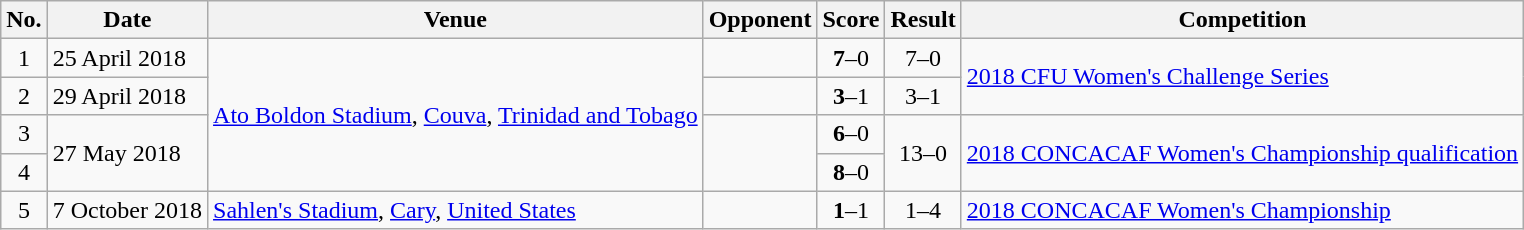<table class="wikitable">
<tr>
<th>No.</th>
<th>Date</th>
<th>Venue</th>
<th>Opponent</th>
<th>Score</th>
<th>Result</th>
<th>Competition</th>
</tr>
<tr>
<td style="text-align:center;">1</td>
<td>25 April 2018</td>
<td rowspan=4><a href='#'>Ato Boldon Stadium</a>, <a href='#'>Couva</a>, <a href='#'>Trinidad and Tobago</a></td>
<td></td>
<td style="text-align:center;"><strong>7</strong>–0</td>
<td style="text-align:center;">7–0</td>
<td rowspan=2><a href='#'>2018 CFU Women's Challenge Series</a></td>
</tr>
<tr>
<td style="text-align:center;">2</td>
<td>29 April 2018</td>
<td></td>
<td style="text-align:center;"><strong>3</strong>–1</td>
<td style="text-align:center;">3–1</td>
</tr>
<tr>
<td style="text-align:center;">3</td>
<td rowspan=2>27 May 2018</td>
<td rowspan=2></td>
<td style="text-align:center;"><strong>6</strong>–0</td>
<td rowspan=2 style="text-align:center;">13–0</td>
<td rowspan=2><a href='#'>2018 CONCACAF Women's Championship qualification</a></td>
</tr>
<tr style="text-align:center;">
<td>4</td>
<td><strong>8</strong>–0</td>
</tr>
<tr>
<td style="text-align:center;">5</td>
<td>7 October 2018</td>
<td><a href='#'>Sahlen's Stadium</a>, <a href='#'>Cary</a>, <a href='#'>United States</a></td>
<td></td>
<td style="text-align:center;"><strong>1</strong>–1</td>
<td style="text-align:center;">1–4</td>
<td><a href='#'>2018 CONCACAF Women's Championship</a></td>
</tr>
</table>
